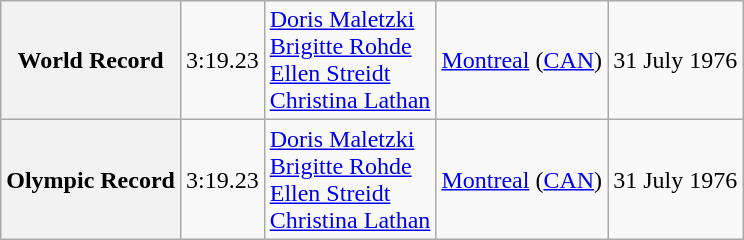<table class="wikitable" style="text-align:left">
<tr>
<th>World Record</th>
<td>3:19.23</td>
<td> <a href='#'>Doris Maletzki</a><br> <a href='#'>Brigitte Rohde</a> <br> <a href='#'>Ellen Streidt</a><br> <a href='#'>Christina Lathan</a></td>
<td><a href='#'>Montreal</a> (<a href='#'>CAN</a>)</td>
<td>31 July 1976</td>
</tr>
<tr>
<th>Olympic Record</th>
<td>3:19.23</td>
<td> <a href='#'>Doris Maletzki</a><br> <a href='#'>Brigitte Rohde</a> <br> <a href='#'>Ellen Streidt</a><br> <a href='#'>Christina Lathan</a></td>
<td><a href='#'>Montreal</a> (<a href='#'>CAN</a>)</td>
<td>31 July 1976</td>
</tr>
</table>
